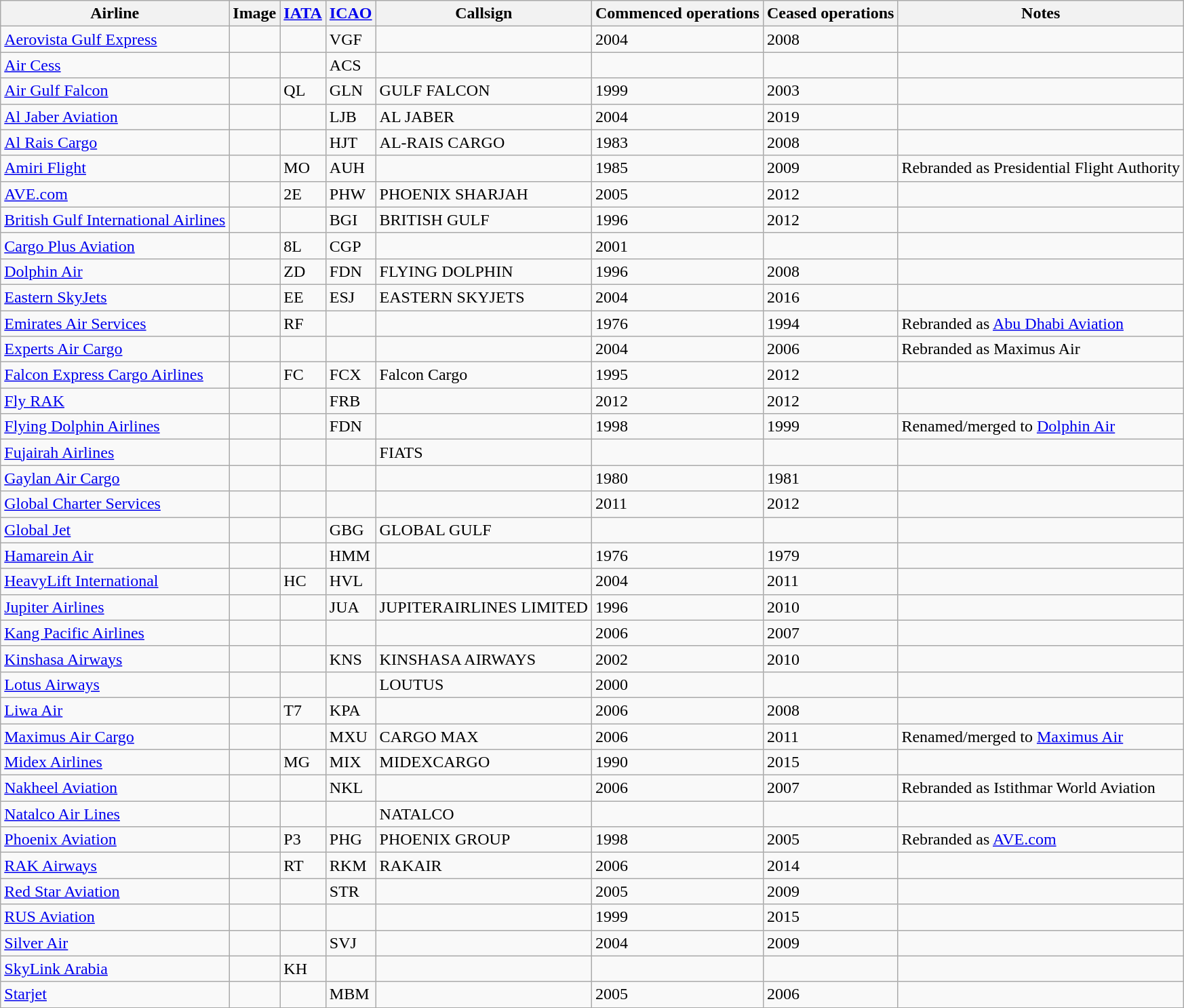<table class="wikitable sortable">
<tr valign="middle">
<th>Airline</th>
<th>Image</th>
<th><a href='#'>IATA</a></th>
<th><a href='#'>ICAO</a></th>
<th>Callsign</th>
<th>Commenced operations</th>
<th>Ceased operations</th>
<th>Notes</th>
</tr>
<tr>
<td><a href='#'>Aerovista Gulf Express</a></td>
<td></td>
<td></td>
<td>VGF</td>
<td></td>
<td>2004</td>
<td>2008</td>
<td></td>
</tr>
<tr>
<td><a href='#'>Air Cess</a></td>
<td></td>
<td></td>
<td>ACS</td>
<td></td>
<td></td>
<td></td>
<td></td>
</tr>
<tr>
<td><a href='#'>Air Gulf Falcon</a></td>
<td></td>
<td>QL</td>
<td>GLN</td>
<td>GULF FALCON</td>
<td>1999</td>
<td>2003</td>
<td></td>
</tr>
<tr>
<td><a href='#'>Al Jaber Aviation</a></td>
<td></td>
<td></td>
<td>LJB</td>
<td>AL JABER</td>
<td>2004</td>
<td>2019</td>
<td></td>
</tr>
<tr>
<td><a href='#'>Al Rais Cargo</a></td>
<td></td>
<td></td>
<td>HJT</td>
<td>AL-RAIS CARGO</td>
<td>1983</td>
<td>2008</td>
<td></td>
</tr>
<tr>
<td><a href='#'>Amiri Flight</a></td>
<td></td>
<td>MO</td>
<td>AUH</td>
<td></td>
<td>1985</td>
<td>2009</td>
<td>Rebranded as Presidential Flight Authority</td>
</tr>
<tr>
<td><a href='#'>AVE.com</a></td>
<td></td>
<td>2E</td>
<td>PHW</td>
<td>PHOENIX SHARJAH</td>
<td>2005</td>
<td>2012</td>
<td></td>
</tr>
<tr>
<td><a href='#'>British Gulf International Airlines</a></td>
<td></td>
<td></td>
<td>BGI</td>
<td>BRITISH GULF</td>
<td>1996</td>
<td>2012</td>
<td></td>
</tr>
<tr>
<td><a href='#'>Cargo Plus Aviation</a></td>
<td></td>
<td>8L</td>
<td>CGP</td>
<td></td>
<td>2001</td>
<td></td>
<td></td>
</tr>
<tr>
<td><a href='#'>Dolphin Air</a></td>
<td></td>
<td>ZD</td>
<td>FDN</td>
<td>FLYING DOLPHIN</td>
<td>1996</td>
<td>2008</td>
<td></td>
</tr>
<tr>
<td><a href='#'>Eastern SkyJets</a></td>
<td></td>
<td>EE</td>
<td>ESJ</td>
<td>EASTERN SKYJETS</td>
<td>2004</td>
<td>2016</td>
<td></td>
</tr>
<tr>
<td><a href='#'>Emirates Air Services</a></td>
<td></td>
<td>RF</td>
<td></td>
<td></td>
<td>1976</td>
<td>1994</td>
<td>Rebranded as <a href='#'>Abu Dhabi Aviation</a></td>
</tr>
<tr>
<td><a href='#'>Experts Air Cargo</a></td>
<td></td>
<td></td>
<td></td>
<td></td>
<td>2004</td>
<td>2006</td>
<td>Rebranded as Maximus Air</td>
</tr>
<tr>
<td><a href='#'>Falcon Express Cargo Airlines</a></td>
<td></td>
<td>FC</td>
<td>FCX</td>
<td>Falcon Cargo</td>
<td>1995</td>
<td>2012</td>
<td></td>
</tr>
<tr>
<td><a href='#'>Fly RAK</a></td>
<td></td>
<td></td>
<td>FRB</td>
<td></td>
<td>2012</td>
<td>2012</td>
<td></td>
</tr>
<tr>
<td><a href='#'>Flying Dolphin Airlines</a></td>
<td></td>
<td></td>
<td>FDN</td>
<td></td>
<td>1998</td>
<td>1999</td>
<td>Renamed/merged to <a href='#'>Dolphin Air</a></td>
</tr>
<tr>
<td><a href='#'>Fujairah Airlines</a></td>
<td></td>
<td></td>
<td></td>
<td>FIATS</td>
<td></td>
<td></td>
<td></td>
</tr>
<tr>
<td><a href='#'>Gaylan Air Cargo</a></td>
<td></td>
<td></td>
<td></td>
<td></td>
<td>1980</td>
<td>1981</td>
<td></td>
</tr>
<tr>
<td><a href='#'>Global Charter Services</a></td>
<td></td>
<td></td>
<td></td>
<td></td>
<td>2011</td>
<td>2012</td>
<td></td>
</tr>
<tr>
<td><a href='#'>Global Jet</a></td>
<td></td>
<td></td>
<td>GBG</td>
<td>GLOBAL GULF</td>
<td></td>
<td></td>
<td></td>
</tr>
<tr>
<td><a href='#'>Hamarein Air</a></td>
<td></td>
<td></td>
<td>HMM</td>
<td></td>
<td>1976</td>
<td>1979</td>
<td></td>
</tr>
<tr>
<td><a href='#'>HeavyLift International</a></td>
<td></td>
<td>HC</td>
<td>HVL</td>
<td></td>
<td>2004</td>
<td>2011</td>
<td></td>
</tr>
<tr>
<td><a href='#'>Jupiter Airlines</a></td>
<td></td>
<td></td>
<td>JUA</td>
<td>JUPITERAIRLINES LIMITED</td>
<td>1996</td>
<td>2010</td>
<td></td>
</tr>
<tr>
<td><a href='#'>Kang Pacific Airlines</a></td>
<td></td>
<td></td>
<td></td>
<td></td>
<td>2006</td>
<td>2007</td>
<td></td>
</tr>
<tr>
<td><a href='#'>Kinshasa Airways</a></td>
<td></td>
<td></td>
<td>KNS</td>
<td>KINSHASA AIRWAYS</td>
<td>2002</td>
<td>2010</td>
<td></td>
</tr>
<tr>
<td><a href='#'>Lotus Airways</a></td>
<td></td>
<td></td>
<td></td>
<td>LOUTUS</td>
<td>2000</td>
<td></td>
<td></td>
</tr>
<tr>
<td><a href='#'>Liwa Air</a></td>
<td></td>
<td>T7</td>
<td>KPA</td>
<td></td>
<td>2006</td>
<td>2008</td>
<td></td>
</tr>
<tr>
<td><a href='#'>Maximus Air Cargo</a></td>
<td></td>
<td></td>
<td>MXU</td>
<td>CARGO MAX</td>
<td>2006</td>
<td>2011</td>
<td>Renamed/merged to <a href='#'>Maximus Air</a></td>
</tr>
<tr>
<td><a href='#'>Midex Airlines</a></td>
<td></td>
<td>MG</td>
<td>MIX</td>
<td>MIDEXCARGO</td>
<td>1990</td>
<td>2015</td>
<td></td>
</tr>
<tr>
<td><a href='#'>Nakheel Aviation</a></td>
<td></td>
<td></td>
<td>NKL</td>
<td></td>
<td>2006</td>
<td>2007</td>
<td>Rebranded as Istithmar World Aviation</td>
</tr>
<tr>
<td><a href='#'>Natalco Air Lines</a></td>
<td></td>
<td></td>
<td></td>
<td>NATALCO</td>
<td></td>
<td></td>
<td></td>
</tr>
<tr>
<td><a href='#'>Phoenix Aviation</a></td>
<td></td>
<td>P3</td>
<td>PHG</td>
<td>PHOENIX GROUP</td>
<td>1998</td>
<td>2005</td>
<td>Rebranded as <a href='#'>AVE.com</a></td>
</tr>
<tr>
<td><a href='#'>RAK Airways</a></td>
<td></td>
<td>RT</td>
<td>RKM</td>
<td>RAKAIR</td>
<td>2006</td>
<td>2014</td>
<td></td>
</tr>
<tr>
<td><a href='#'>Red Star Aviation</a></td>
<td></td>
<td></td>
<td>STR</td>
<td></td>
<td>2005</td>
<td>2009</td>
<td></td>
</tr>
<tr>
<td><a href='#'>RUS Aviation</a></td>
<td></td>
<td></td>
<td></td>
<td></td>
<td>1999</td>
<td>2015</td>
<td></td>
</tr>
<tr>
<td><a href='#'>Silver Air</a></td>
<td></td>
<td></td>
<td>SVJ</td>
<td></td>
<td>2004</td>
<td>2009</td>
<td></td>
</tr>
<tr>
<td><a href='#'>SkyLink Arabia</a></td>
<td></td>
<td>KH</td>
<td></td>
<td></td>
<td></td>
<td></td>
<td></td>
</tr>
<tr>
<td><a href='#'>Starjet</a></td>
<td></td>
<td></td>
<td>MBM</td>
<td></td>
<td>2005</td>
<td>2006</td>
<td></td>
</tr>
</table>
